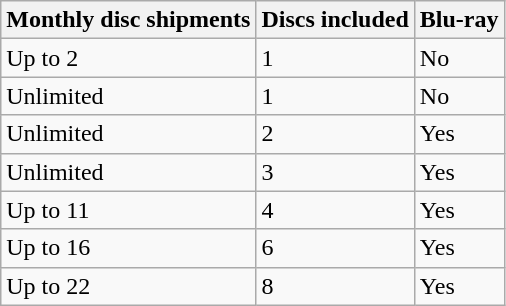<table class="wikitable">
<tr>
<th>Monthly disc shipments</th>
<th>Discs included</th>
<th>Blu-ray</th>
</tr>
<tr>
<td>Up to 2</td>
<td>1</td>
<td>No</td>
</tr>
<tr>
<td>Unlimited</td>
<td>1</td>
<td>No</td>
</tr>
<tr>
<td>Unlimited</td>
<td>2</td>
<td>Yes</td>
</tr>
<tr>
<td>Unlimited</td>
<td>3</td>
<td>Yes</td>
</tr>
<tr>
<td>Up to 11</td>
<td>4</td>
<td>Yes</td>
</tr>
<tr>
<td>Up to 16</td>
<td>6</td>
<td>Yes</td>
</tr>
<tr>
<td>Up to 22</td>
<td>8</td>
<td>Yes</td>
</tr>
</table>
